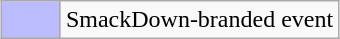<table class="wikitable" style="margin: 0 auto">
<tr>
<td style="background:#BBF; width:2em"></td>
<td SmackDown (WWE brand)>SmackDown-branded event</td>
</tr>
</table>
